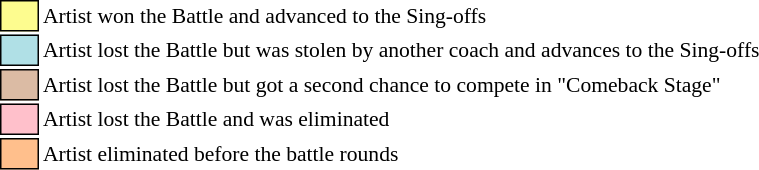<table class="toccolours" style="font-size: 90%; white-space: nowrap">
<tr>
<td style="background:#fdfc8f; border:1px solid black;">      </td>
<td>Artist won the Battle and advanced to the Sing-offs</td>
</tr>
<tr>
<td style="background:#b0e0e6; border:1px solid black;">      </td>
<td>Artist lost the Battle but was stolen by another coach and advances to the Sing-offs</td>
</tr>
<tr>
<td style="background:#dbbba4; border:1px solid black;">      </td>
<td>Artist lost the Battle but got a second chance to compete in "Comeback Stage"</td>
</tr>
<tr>
<td style="background:pink; border:1px solid black;">      </td>
<td>Artist lost the Battle and was eliminated</td>
</tr>
<tr>
<td style="background:#FFBF8C; border:1px solid black;">      </td>
<td>Artist eliminated before the battle rounds</td>
</tr>
</table>
